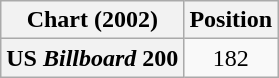<table class="wikitable plainrowheaders" style="text-align:center">
<tr>
<th scope="col">Chart (2002)</th>
<th scope="col">Position</th>
</tr>
<tr>
<th scope="row">US <em>Billboard</em> 200</th>
<td>182</td>
</tr>
</table>
